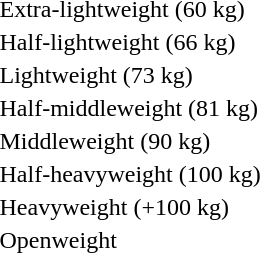<table>
<tr>
<td rowspan=2>Extra-lightweight (60 kg)<br></td>
<td rowspan=2></td>
<td rowspan=2></td>
<td></td>
</tr>
<tr>
<td></td>
</tr>
<tr>
<td rowspan=2>Half-lightweight (66 kg)<br></td>
<td rowspan=2></td>
<td rowspan=2></td>
<td></td>
</tr>
<tr>
<td></td>
</tr>
<tr>
<td rowspan=2>Lightweight (73 kg)<br></td>
<td rowspan=2></td>
<td rowspan=2></td>
<td></td>
</tr>
<tr>
<td></td>
</tr>
<tr>
<td rowspan=2>Half-middleweight (81 kg)<br></td>
<td rowspan=2></td>
<td rowspan=2></td>
<td></td>
</tr>
<tr>
<td></td>
</tr>
<tr>
<td rowspan=2>Middleweight (90 kg)<br></td>
<td rowspan=2></td>
<td rowspan=2></td>
<td></td>
</tr>
<tr>
<td></td>
</tr>
<tr>
<td rowspan=2>Half-heavyweight (100 kg)<br></td>
<td rowspan=2></td>
<td rowspan=2></td>
<td></td>
</tr>
<tr>
<td></td>
</tr>
<tr>
<td rowspan=2>Heavyweight (+100 kg)<br></td>
<td rowspan=2></td>
<td rowspan=2></td>
<td></td>
</tr>
<tr>
<td></td>
</tr>
<tr>
<td rowspan=2>Openweight<br></td>
<td rowspan=2></td>
<td rowspan=2></td>
<td></td>
</tr>
<tr>
<td></td>
</tr>
</table>
